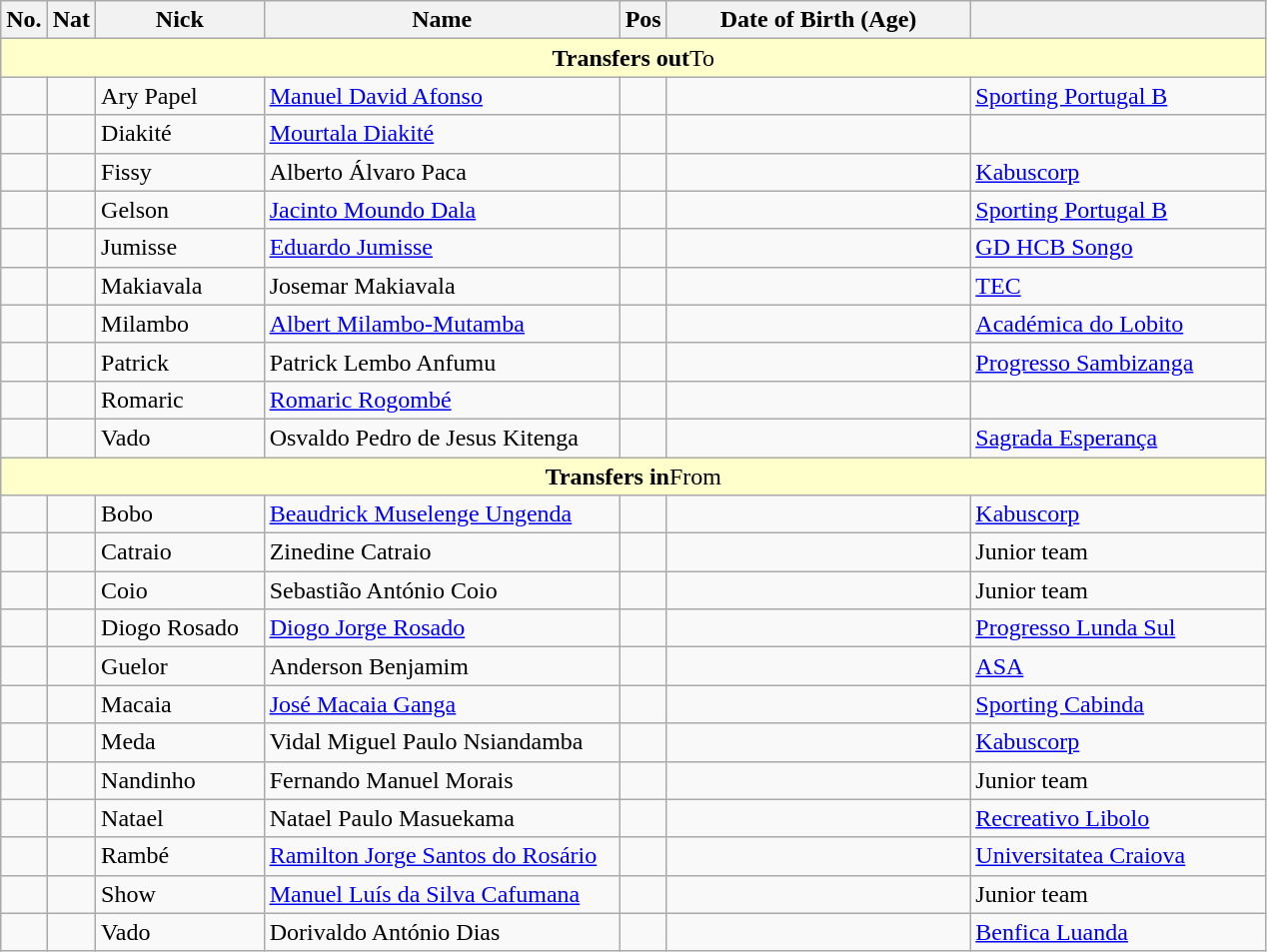<table class="wikitable ve-ce-branchNode ve-ce-tableNode">
<tr>
<th>No.</th>
<th>Nat</th>
<th width=105px>Nick</th>
<th width=230px>Name</th>
<th>Pos</th>
<th width=195px>Date of Birth (Age)</th>
<th width=190px></th>
</tr>
<tr bgcolor=#ffffcc>
<td align=center colspan=7><strong>Transfers out</strong>To</td>
</tr>
<tr>
<td></td>
<td></td>
<td>Ary Papel</td>
<td><a href='#'>Manuel David Afonso</a></td>
<td></td>
<td></td>
<td><a href='#'>Sporting Portugal B</a></td>
</tr>
<tr>
<td></td>
<td></td>
<td>Diakité</td>
<td><a href='#'>Mourtala Diakité</a></td>
<td></td>
<td></td>
<td></td>
</tr>
<tr>
<td></td>
<td></td>
<td>Fissy</td>
<td>Alberto Álvaro Paca</td>
<td></td>
<td></td>
<td><a href='#'>Kabuscorp</a></td>
</tr>
<tr>
<td></td>
<td></td>
<td>Gelson</td>
<td><a href='#'>Jacinto Moundo Dala</a></td>
<td></td>
<td></td>
<td><a href='#'>Sporting Portugal B</a></td>
</tr>
<tr>
<td></td>
<td></td>
<td>Jumisse</td>
<td><a href='#'>Eduardo Jumisse</a></td>
<td></td>
<td></td>
<td><a href='#'>GD HCB Songo</a></td>
</tr>
<tr>
<td></td>
<td></td>
<td>Makiavala</td>
<td>Josemar Makiavala</td>
<td></td>
<td></td>
<td><a href='#'>TEC</a></td>
</tr>
<tr>
<td></td>
<td></td>
<td>Milambo</td>
<td><a href='#'>Albert Milambo-Mutamba</a></td>
<td></td>
<td></td>
<td><a href='#'>Académica do Lobito</a></td>
</tr>
<tr>
<td></td>
<td></td>
<td>Patrick</td>
<td>Patrick Lembo Anfumu</td>
<td></td>
<td></td>
<td><a href='#'>Progresso Sambizanga</a></td>
</tr>
<tr>
<td></td>
<td></td>
<td>Romaric</td>
<td><a href='#'>Romaric Rogombé</a></td>
<td></td>
<td></td>
<td></td>
</tr>
<tr>
<td></td>
<td></td>
<td>Vado</td>
<td>Osvaldo Pedro de Jesus Kitenga</td>
<td></td>
<td></td>
<td><a href='#'>Sagrada Esperança</a></td>
</tr>
<tr bgcolor=#ffffcc>
<td align=center colspan=7><strong>Transfers in</strong>From</td>
</tr>
<tr>
<td></td>
<td></td>
<td>Bobo</td>
<td><a href='#'>Beaudrick Muselenge Ungenda</a></td>
<td></td>
<td></td>
<td><a href='#'>Kabuscorp</a></td>
</tr>
<tr>
<td></td>
<td></td>
<td>Catraio</td>
<td>Zinedine Catraio</td>
<td></td>
<td></td>
<td>Junior team</td>
</tr>
<tr>
<td></td>
<td></td>
<td>Coio</td>
<td>Sebastião António Coio</td>
<td></td>
<td></td>
<td>Junior team</td>
</tr>
<tr>
<td></td>
<td></td>
<td>Diogo Rosado</td>
<td><a href='#'>Diogo Jorge Rosado</a></td>
<td></td>
<td></td>
<td><a href='#'>Progresso Lunda Sul</a></td>
</tr>
<tr>
<td></td>
<td></td>
<td>Guelor</td>
<td>Anderson Benjamim</td>
<td></td>
<td></td>
<td><a href='#'>ASA</a></td>
</tr>
<tr>
<td></td>
<td></td>
<td>Macaia</td>
<td><a href='#'>José Macaia Ganga</a></td>
<td></td>
<td></td>
<td><a href='#'>Sporting Cabinda</a></td>
</tr>
<tr>
<td></td>
<td></td>
<td>Meda</td>
<td>Vidal Miguel Paulo Nsiandamba</td>
<td></td>
<td></td>
<td><a href='#'>Kabuscorp</a></td>
</tr>
<tr>
<td></td>
<td></td>
<td>Nandinho</td>
<td>Fernando Manuel Morais</td>
<td></td>
<td></td>
<td>Junior team</td>
</tr>
<tr>
<td></td>
<td></td>
<td>Natael</td>
<td>Natael Paulo Masuekama</td>
<td></td>
<td></td>
<td><a href='#'>Recreativo Libolo</a></td>
</tr>
<tr>
<td></td>
<td></td>
<td>Rambé</td>
<td><a href='#'>Ramilton Jorge Santos do Rosário</a></td>
<td></td>
<td></td>
<td><a href='#'>Universitatea Craiova</a></td>
</tr>
<tr>
<td></td>
<td></td>
<td>Show</td>
<td><a href='#'>Manuel Luís da Silva Cafumana</a></td>
<td></td>
<td></td>
<td>Junior team</td>
</tr>
<tr>
<td></td>
<td></td>
<td>Vado</td>
<td>Dorivaldo António Dias</td>
<td></td>
<td></td>
<td><a href='#'>Benfica Luanda</a></td>
</tr>
</table>
